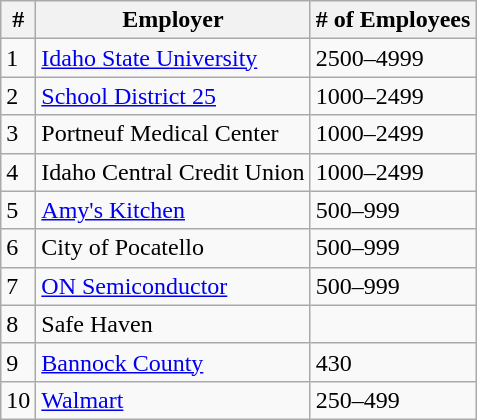<table class="wikitable">
<tr>
<th>#</th>
<th>Employer</th>
<th># of Employees</th>
</tr>
<tr>
<td>1</td>
<td><a href='#'>Idaho State University</a></td>
<td>2500–4999</td>
</tr>
<tr>
<td>2</td>
<td><a href='#'>School District 25</a></td>
<td>1000–2499</td>
</tr>
<tr>
<td>3</td>
<td>Portneuf Medical Center</td>
<td>1000–2499</td>
</tr>
<tr>
<td>4</td>
<td>Idaho Central Credit Union</td>
<td>1000–2499</td>
</tr>
<tr>
<td>5</td>
<td><a href='#'>Amy's Kitchen</a></td>
<td>500–999</td>
</tr>
<tr>
<td>6</td>
<td>City of Pocatello</td>
<td>500–999</td>
</tr>
<tr>
<td>7</td>
<td><a href='#'>ON Semiconductor</a></td>
<td>500–999</td>
</tr>
<tr>
<td>8</td>
<td>Safe Haven</td>
<td></td>
</tr>
<tr>
<td>9</td>
<td><a href='#'>Bannock County</a></td>
<td>430</td>
</tr>
<tr>
<td>10</td>
<td><a href='#'>Walmart</a></td>
<td>250–499</td>
</tr>
</table>
